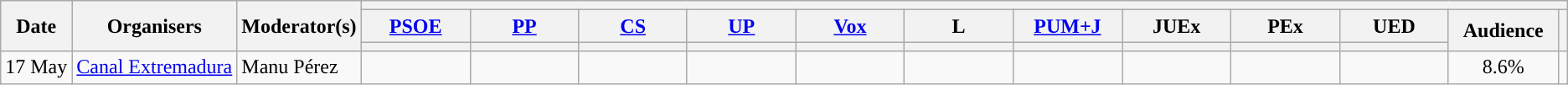<table class="wikitable" style="text-align:center;">
<tr>
<th rowspan="3">Date</th>
<th rowspan="3">Organisers</th>
<th rowspan="3">Moderator(s)</th>
<th colspan="12">  </th>
</tr>
<tr>
<th scope="col" style="width:5em;"><a href='#'>PSOE</a></th>
<th scope="col" style="width:5em;"><a href='#'>PP</a></th>
<th scope="col" style="width:5em;"><a href='#'>CS</a></th>
<th scope="col" style="width:5em;"><a href='#'>UP</a></th>
<th scope="col" style="width:5em;"><a href='#'>Vox</a></th>
<th scope="col" style="width:5em;">L</th>
<th scope="col" style="width:5em;"><a href='#'>PUM+J</a></th>
<th scope="col" style="width:5em;">JUEx</th>
<th scope="col" style="width:5em;">PEx</th>
<th scope="col" style="width:5em;">UED</th>
<th rowspan="2" scope="col" style="width:5em;">Audience</th>
<th rowspan="2"></th>
</tr>
<tr>
<th style="color:inherit;background:"></th>
<th style="color:inherit;background:"></th>
<th style="color:inherit;background:"></th>
<th style="color:inherit;background:"></th>
<th style="color:inherit;background:"></th>
<th style="color:inherit;background:"></th>
<th style="color:inherit;background:"></th>
<th style="color:inherit;background:"></th>
<th style="color:inherit;background:"></th>
<th style="color:inherit;background:"></th>
</tr>
<tr>
<td style="white-space:nowrap; text-align:left;">17 May</td>
<td style="white-space:nowrap; text-align:left;"><a href='#'>Canal Extremadura</a></td>
<td style="white-space:nowrap; text-align:left;">Manu Pérez</td>
<td></td>
<td></td>
<td></td>
<td></td>
<td></td>
<td></td>
<td></td>
<td></td>
<td></td>
<td></td>
<td>8.6%<br></td>
<td><br></td>
</tr>
</table>
